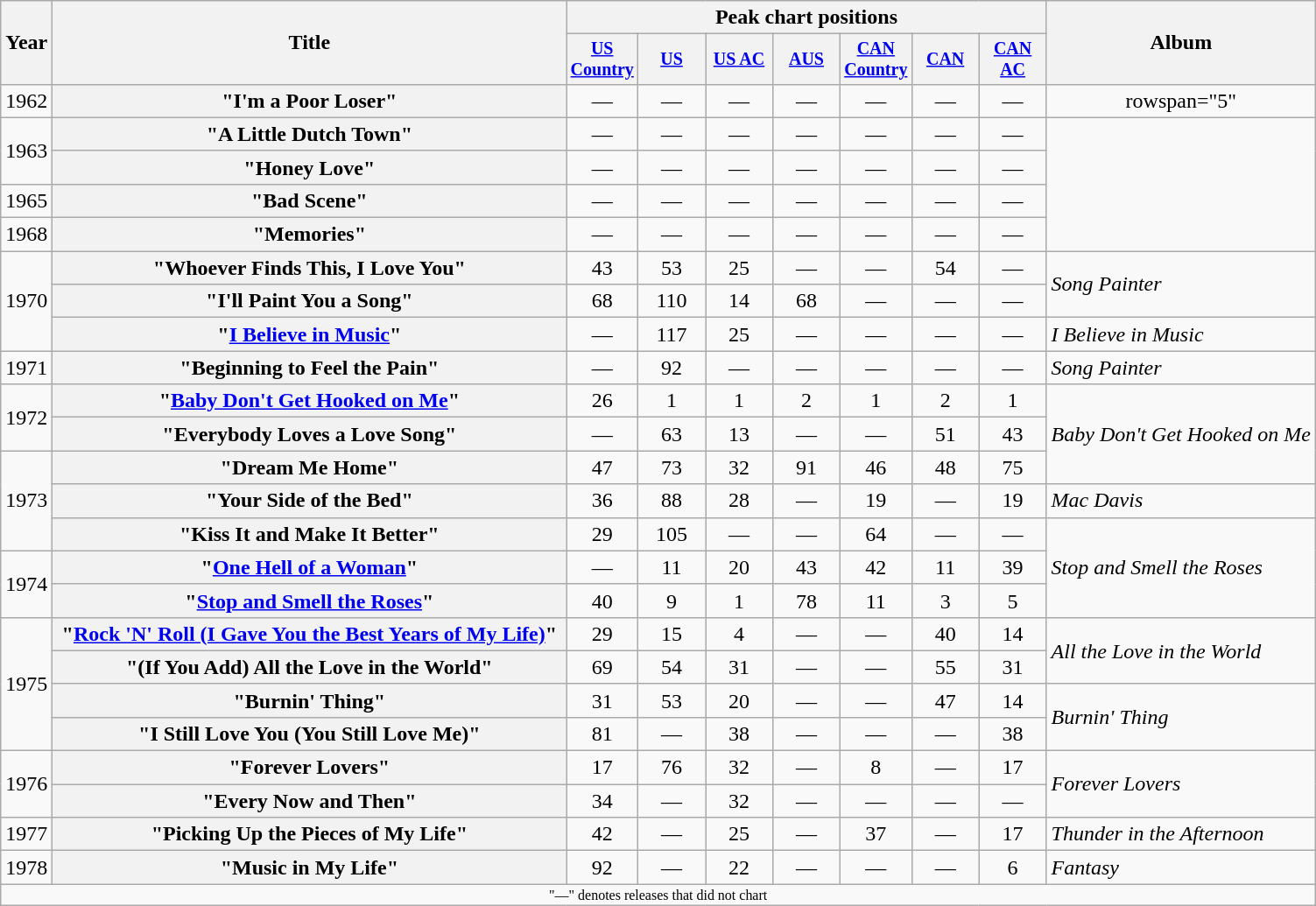<table class="wikitable plainrowheaders" style=text-align:center;>
<tr>
<th scope="col" rowspan="2">Year</th>
<th scope="col" rowspan="2" style="width:24em;">Title</th>
<th scope="col" colspan="7">Peak chart positions</th>
<th scope="col" rowspan="2">Album</th>
</tr>
<tr style="font-size:smaller;">
<th width="45"><a href='#'>US Country</a><br></th>
<th width="45"><a href='#'>US</a><br></th>
<th width="45"><a href='#'>US AC</a><br></th>
<th width="45"><a href='#'>AUS</a><br></th>
<th width="45"><a href='#'>CAN Country</a></th>
<th width="45"><a href='#'>CAN</a></th>
<th width="45"><a href='#'>CAN AC</a></th>
</tr>
<tr>
<td>1962</td>
<th scope="row">"I'm a Poor Loser"</th>
<td>—</td>
<td>—</td>
<td>—</td>
<td>—</td>
<td>—</td>
<td>—</td>
<td>—</td>
<td>rowspan="5" </td>
</tr>
<tr>
<td rowspan="2">1963</td>
<th scope="row">"A Little Dutch Town"</th>
<td>—</td>
<td>—</td>
<td>—</td>
<td>—</td>
<td>—</td>
<td>—</td>
<td>—</td>
</tr>
<tr>
<th scope="row">"Honey Love"</th>
<td>—</td>
<td>—</td>
<td>—</td>
<td>—</td>
<td>—</td>
<td>—</td>
<td>—</td>
</tr>
<tr>
<td>1965</td>
<th scope="row">"Bad Scene"</th>
<td>—</td>
<td>—</td>
<td>—</td>
<td>—</td>
<td>—</td>
<td>—</td>
<td>—</td>
</tr>
<tr>
<td>1968</td>
<th scope="row">"Memories"</th>
<td>—</td>
<td>—</td>
<td>—</td>
<td>—</td>
<td>—</td>
<td>—</td>
<td>—</td>
</tr>
<tr ->
<td rowspan="3">1970</td>
<th scope="row">"Whoever Finds This, I Love You"</th>
<td>43</td>
<td>53</td>
<td>25</td>
<td>—</td>
<td>—</td>
<td>54</td>
<td>—</td>
<td align="left" rowspan="2"><em>Song Painter</em></td>
</tr>
<tr>
<th scope="row">"I'll Paint You a Song"</th>
<td>68</td>
<td>110</td>
<td>14</td>
<td>68</td>
<td>—</td>
<td>—</td>
<td>—</td>
</tr>
<tr>
<th scope="row">"<a href='#'>I Believe in Music</a>"</th>
<td>—</td>
<td>117</td>
<td>25</td>
<td>—</td>
<td>—</td>
<td>—</td>
<td>—</td>
<td align="left"><em>I Believe in Music</em></td>
</tr>
<tr>
<td>1971</td>
<th scope="row">"Beginning to Feel the Pain"</th>
<td>—</td>
<td>92</td>
<td>—</td>
<td>—</td>
<td>—</td>
<td>—</td>
<td>—</td>
<td align="left"><em>Song Painter</em></td>
</tr>
<tr>
<td rowspan="2">1972</td>
<th scope="row">"<a href='#'>Baby Don't Get Hooked on Me</a>"</th>
<td>26</td>
<td>1</td>
<td>1</td>
<td>2</td>
<td>1</td>
<td>2</td>
<td>1</td>
<td align="left" rowspan="3"><em>Baby Don't Get Hooked on Me</em></td>
</tr>
<tr>
<th scope="row">"Everybody Loves a Love Song"</th>
<td>—</td>
<td>63</td>
<td>13</td>
<td>—</td>
<td>—</td>
<td>51</td>
<td>43</td>
</tr>
<tr>
<td rowspan=3>1973</td>
<th scope="row">"Dream Me Home"</th>
<td>47</td>
<td>73</td>
<td>32</td>
<td>91</td>
<td>46</td>
<td>48</td>
<td>75</td>
</tr>
<tr>
<th scope="row">"Your Side of the Bed"</th>
<td>36</td>
<td>88</td>
<td>28</td>
<td>—</td>
<td>19</td>
<td>—</td>
<td>19</td>
<td align="left"><em>Mac Davis</em></td>
</tr>
<tr>
<th scope="row">"Kiss It and Make It Better"</th>
<td>29</td>
<td>105</td>
<td>—</td>
<td>—</td>
<td>64</td>
<td>—</td>
<td>—</td>
<td align="left" rowspan="3"><em>Stop and Smell the Roses</em></td>
</tr>
<tr>
<td rowspan=2>1974</td>
<th scope="row">"<a href='#'>One Hell of a Woman</a>"</th>
<td>—</td>
<td>11</td>
<td>20</td>
<td>43</td>
<td>42</td>
<td>11</td>
<td>39</td>
</tr>
<tr>
<th scope="row">"<a href='#'>Stop and Smell the Roses</a>"</th>
<td>40</td>
<td>9</td>
<td>1</td>
<td>78</td>
<td>11</td>
<td>3</td>
<td>5</td>
</tr>
<tr>
<td rowspan="4">1975</td>
<th scope="row">"<a href='#'>Rock 'N' Roll (I Gave You the Best Years of My Life)</a>"</th>
<td>29</td>
<td>15</td>
<td>4</td>
<td>—</td>
<td>—</td>
<td>40</td>
<td>14</td>
<td align="left" rowspan="2"><em>All the Love in the World</em></td>
</tr>
<tr>
<th scope="row">"(If You Add) All the Love in the World"</th>
<td>69</td>
<td>54</td>
<td>31</td>
<td>—</td>
<td>—</td>
<td>55</td>
<td>31</td>
</tr>
<tr>
<th scope="row">"Burnin' Thing"</th>
<td>31</td>
<td>53</td>
<td>20</td>
<td>—</td>
<td>—</td>
<td>47</td>
<td>14</td>
<td align="left" rowspan="2"><em>Burnin' Thing</em></td>
</tr>
<tr>
<th scope="row">"I Still Love You (You Still Love Me)"</th>
<td>81</td>
<td>—</td>
<td>38</td>
<td>—</td>
<td>—</td>
<td>—</td>
<td>38</td>
</tr>
<tr>
<td rowspan=2>1976</td>
<th scope="row">"Forever Lovers"</th>
<td>17</td>
<td>76</td>
<td>32</td>
<td>—</td>
<td>8</td>
<td>—</td>
<td>17</td>
<td align="left" rowspan="2"><em>Forever Lovers</em></td>
</tr>
<tr>
<th scope="row">"Every Now and Then"</th>
<td>34</td>
<td>—</td>
<td>32</td>
<td>—</td>
<td>—</td>
<td>—</td>
<td>—</td>
</tr>
<tr>
<td>1977</td>
<th scope="row">"Picking Up the Pieces of My Life"</th>
<td>42</td>
<td>—</td>
<td>25</td>
<td>—</td>
<td>37</td>
<td>—</td>
<td>17</td>
<td align="left"><em>Thunder in the Afternoon</em></td>
</tr>
<tr>
<td>1978</td>
<th scope="row">"Music in My Life"</th>
<td>92</td>
<td>—</td>
<td>22</td>
<td>—</td>
<td>—</td>
<td>—</td>
<td>6</td>
<td align="left"><em>Fantasy</em></td>
</tr>
<tr>
<td colspan="10" style="font-size:8pt">"—" denotes releases that did not chart</td>
</tr>
</table>
